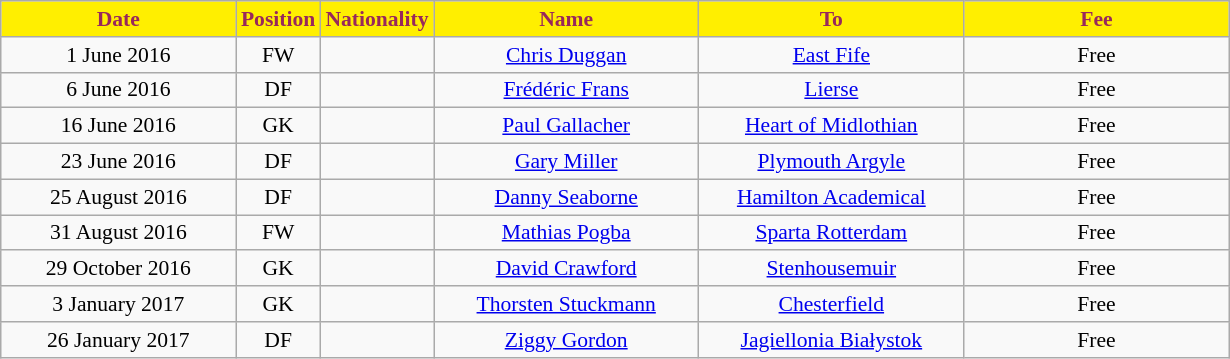<table class="wikitable"  style="text-align:center; font-size:90%; ">
<tr>
<th style="background:#FFEF00; color:#98285c; width:150px;">Date</th>
<th style="background:#FFEF00; color:#98285c; width:45px;">Position</th>
<th style="background:#FFEF00; color:#98285c; width:45px;">Nationality</th>
<th style="background:#FFEF00; color:#98285c; width:170px;">Name</th>
<th style="background:#FFEF00; color:#98285c; width:170px;">To</th>
<th style="background:#FFEF00; color:#98285c; width:170px;">Fee</th>
</tr>
<tr>
<td>1 June 2016</td>
<td>FW</td>
<td></td>
<td><a href='#'>Chris Duggan</a></td>
<td><a href='#'>East Fife</a></td>
<td>Free</td>
</tr>
<tr>
<td>6 June 2016</td>
<td>DF</td>
<td></td>
<td><a href='#'>Frédéric Frans</a></td>
<td><a href='#'>Lierse</a></td>
<td>Free</td>
</tr>
<tr>
<td>16 June 2016</td>
<td>GK</td>
<td></td>
<td><a href='#'>Paul Gallacher</a></td>
<td><a href='#'>Heart of Midlothian</a></td>
<td>Free</td>
</tr>
<tr>
<td>23 June 2016</td>
<td>DF</td>
<td></td>
<td><a href='#'>Gary Miller</a></td>
<td><a href='#'>Plymouth Argyle</a></td>
<td>Free</td>
</tr>
<tr>
<td>25 August 2016</td>
<td>DF</td>
<td></td>
<td><a href='#'>Danny Seaborne</a></td>
<td><a href='#'>Hamilton Academical</a></td>
<td>Free</td>
</tr>
<tr>
<td>31 August 2016</td>
<td>FW</td>
<td></td>
<td><a href='#'>Mathias Pogba</a></td>
<td><a href='#'>Sparta Rotterdam</a></td>
<td>Free</td>
</tr>
<tr>
<td>29 October 2016</td>
<td>GK</td>
<td></td>
<td><a href='#'>David Crawford</a></td>
<td><a href='#'>Stenhousemuir</a></td>
<td>Free</td>
</tr>
<tr>
<td>3 January 2017</td>
<td>GK</td>
<td></td>
<td><a href='#'>Thorsten Stuckmann</a></td>
<td><a href='#'>Chesterfield</a></td>
<td>Free</td>
</tr>
<tr>
<td>26 January 2017</td>
<td>DF</td>
<td></td>
<td><a href='#'>Ziggy Gordon</a></td>
<td><a href='#'>Jagiellonia Białystok</a></td>
<td>Free</td>
</tr>
</table>
